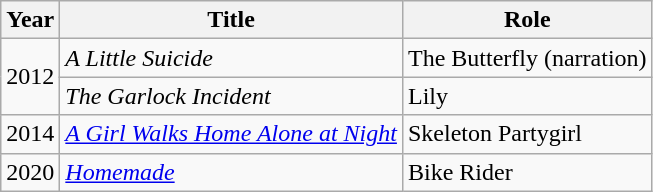<table class="wikitable">
<tr>
<th>Year</th>
<th>Title</th>
<th>Role</th>
</tr>
<tr>
<td rowspan=2>2012</td>
<td><em>A Little Suicide</em></td>
<td>The Butterfly (narration)</td>
</tr>
<tr>
<td><em>The Garlock Incident</em></td>
<td>Lily</td>
</tr>
<tr>
<td>2014</td>
<td><em><a href='#'>A Girl Walks Home Alone at Night</a></em></td>
<td>Skeleton Partygirl</td>
</tr>
<tr>
<td>2020</td>
<td><em><a href='#'>Homemade</a></em></td>
<td>Bike Rider</td>
</tr>
</table>
